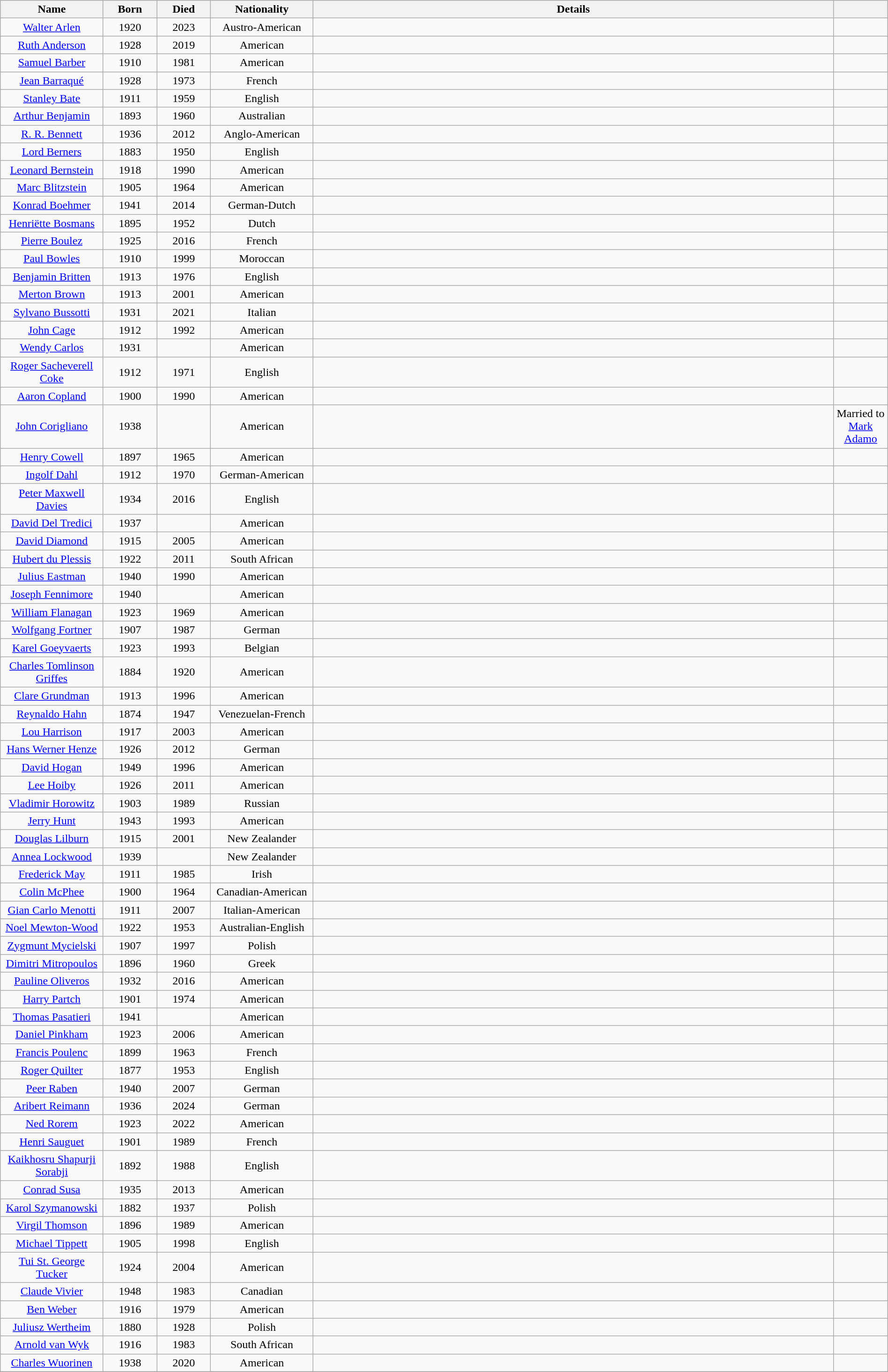<table class="wikitable plainrowheaders" style="text-align:center; width:100%;">
<tr>
<th style="width: 140px">Name</th>
<th style="width: 70px">Born</th>
<th style="width: 70px">Died</th>
<th style="width: 140px">Nationality</th>
<th style="width: 750px">Details</th>
<th style="width: 70px"></th>
</tr>
<tr>
<td><a href='#'>Walter Arlen</a></td>
<td>1920</td>
<td>2023</td>
<td>Austro-American</td>
<td></td>
<td></td>
</tr>
<tr>
<td><a href='#'>Ruth Anderson</a></td>
<td>1928</td>
<td>2019</td>
<td>American</td>
<td></td>
<td></td>
</tr>
<tr>
<td><a href='#'>Samuel Barber</a></td>
<td>1910</td>
<td>1981</td>
<td>American</td>
<td></td>
<td></td>
</tr>
<tr>
<td><a href='#'>Jean Barraqué</a></td>
<td>1928</td>
<td>1973</td>
<td>French</td>
<td></td>
<td></td>
</tr>
<tr>
<td><a href='#'>Stanley Bate</a></td>
<td>1911</td>
<td>1959</td>
<td>English</td>
<td></td>
<td></td>
</tr>
<tr>
<td><a href='#'>Arthur Benjamin</a></td>
<td>1893</td>
<td>1960</td>
<td>Australian</td>
<td></td>
<td></td>
</tr>
<tr>
<td><a href='#'> R. R. Bennett</a></td>
<td>1936</td>
<td>2012</td>
<td>Anglo-American</td>
<td></td>
<td></td>
</tr>
<tr>
<td><a href='#'>Lord Berners</a></td>
<td>1883</td>
<td>1950</td>
<td>English</td>
<td></td>
<td></td>
</tr>
<tr>
<td><a href='#'>Leonard Bernstein</a></td>
<td>1918</td>
<td>1990</td>
<td>American</td>
<td></td>
<td></td>
</tr>
<tr>
<td><a href='#'>Marc Blitzstein</a></td>
<td>1905</td>
<td>1964</td>
<td>American</td>
<td></td>
<td></td>
</tr>
<tr>
<td><a href='#'>Konrad Boehmer</a></td>
<td>1941</td>
<td>2014</td>
<td>German-Dutch</td>
<td></td>
<td></td>
</tr>
<tr>
<td><a href='#'>Henriëtte Bosmans</a></td>
<td>1895</td>
<td>1952</td>
<td>Dutch</td>
<td></td>
<td></td>
</tr>
<tr>
<td><a href='#'>Pierre Boulez</a></td>
<td>1925</td>
<td>2016</td>
<td>French</td>
<td></td>
<td></td>
</tr>
<tr>
<td><a href='#'>Paul Bowles</a></td>
<td>1910</td>
<td>1999</td>
<td>Moroccan</td>
<td></td>
<td></td>
</tr>
<tr>
<td><a href='#'>Benjamin Britten</a></td>
<td>1913</td>
<td>1976</td>
<td>English</td>
<td></td>
<td></td>
</tr>
<tr>
<td><a href='#'>Merton Brown</a></td>
<td>1913</td>
<td>2001</td>
<td>American</td>
<td></td>
<td></td>
</tr>
<tr>
<td><a href='#'>Sylvano Bussotti</a></td>
<td>1931</td>
<td>2021</td>
<td>Italian</td>
<td></td>
<td></td>
</tr>
<tr>
<td><a href='#'>John Cage</a></td>
<td>1912</td>
<td>1992</td>
<td>American</td>
<td></td>
<td></td>
</tr>
<tr>
<td><a href='#'>Wendy Carlos</a></td>
<td>1931</td>
<td></td>
<td>American</td>
<td></td>
<td></td>
</tr>
<tr>
<td><a href='#'>Roger Sacheverell Coke</a></td>
<td>1912</td>
<td>1971</td>
<td>English</td>
<td></td>
<td></td>
</tr>
<tr>
<td><a href='#'>Aaron Copland</a></td>
<td>1900</td>
<td>1990</td>
<td>American</td>
<td></td>
<td></td>
</tr>
<tr>
<td><a href='#'>John Corigliano</a></td>
<td>1938</td>
<td></td>
<td>American</td>
<td></td>
<td>Married to <a href='#'>Mark Adamo</a></td>
</tr>
<tr>
<td><a href='#'>Henry Cowell</a></td>
<td>1897</td>
<td>1965</td>
<td>American</td>
<td></td>
<td></td>
</tr>
<tr>
<td><a href='#'>Ingolf Dahl</a></td>
<td>1912</td>
<td>1970</td>
<td>German-American</td>
<td></td>
<td></td>
</tr>
<tr>
<td><a href='#'>Peter Maxwell Davies</a></td>
<td>1934</td>
<td>2016</td>
<td>English</td>
<td></td>
<td></td>
</tr>
<tr>
<td><a href='#'>David Del Tredici</a></td>
<td>1937</td>
<td></td>
<td>American</td>
<td></td>
<td></td>
</tr>
<tr>
<td><a href='#'>David Diamond</a></td>
<td>1915</td>
<td>2005</td>
<td>American</td>
<td></td>
<td></td>
</tr>
<tr>
<td><a href='#'>Hubert du Plessis</a></td>
<td>1922</td>
<td>2011</td>
<td>South African</td>
<td></td>
<td></td>
</tr>
<tr>
<td><a href='#'>Julius Eastman</a></td>
<td>1940</td>
<td>1990</td>
<td>American</td>
<td></td>
<td></td>
</tr>
<tr>
<td><a href='#'>Joseph Fennimore</a></td>
<td>1940</td>
<td></td>
<td>American</td>
<td></td>
<td></td>
</tr>
<tr>
<td><a href='#'>William Flanagan</a></td>
<td>1923</td>
<td>1969</td>
<td>American</td>
<td></td>
<td></td>
</tr>
<tr>
<td><a href='#'>Wolfgang Fortner</a></td>
<td>1907</td>
<td>1987</td>
<td>German</td>
<td></td>
<td></td>
</tr>
<tr>
<td><a href='#'>Karel Goeyvaerts</a></td>
<td>1923</td>
<td>1993</td>
<td>Belgian</td>
<td></td>
<td></td>
</tr>
<tr>
<td><a href='#'>Charles Tomlinson Griffes</a></td>
<td>1884</td>
<td>1920</td>
<td>American</td>
<td></td>
<td></td>
</tr>
<tr>
<td><a href='#'>Clare Grundman</a></td>
<td>1913</td>
<td>1996</td>
<td>American</td>
<td></td>
<td></td>
</tr>
<tr>
<td><a href='#'>Reynaldo Hahn</a></td>
<td>1874</td>
<td>1947</td>
<td>Venezuelan-French</td>
<td></td>
<td></td>
</tr>
<tr>
<td><a href='#'>Lou Harrison</a></td>
<td>1917</td>
<td>2003</td>
<td>American</td>
<td></td>
<td></td>
</tr>
<tr>
<td><a href='#'>Hans Werner Henze</a></td>
<td>1926</td>
<td>2012</td>
<td>German</td>
<td></td>
<td></td>
</tr>
<tr>
<td><a href='#'>David Hogan</a></td>
<td>1949</td>
<td>1996</td>
<td>American</td>
<td></td>
<td></td>
</tr>
<tr>
<td><a href='#'>Lee Hoiby</a></td>
<td>1926</td>
<td>2011</td>
<td>American</td>
<td></td>
<td></td>
</tr>
<tr>
<td><a href='#'>Vladimir Horowitz</a></td>
<td>1903</td>
<td>1989</td>
<td>Russian</td>
<td></td>
<td></td>
</tr>
<tr>
<td><a href='#'>Jerry Hunt</a></td>
<td>1943</td>
<td>1993</td>
<td>American</td>
<td></td>
<td></td>
</tr>
<tr>
<td><a href='#'>Douglas Lilburn</a></td>
<td>1915</td>
<td>2001</td>
<td>New Zealander</td>
<td></td>
<td></td>
</tr>
<tr>
<td><a href='#'>Annea Lockwood</a></td>
<td>1939</td>
<td></td>
<td>New Zealander</td>
<td></td>
<td></td>
</tr>
<tr>
<td><a href='#'>Frederick May</a></td>
<td>1911</td>
<td>1985</td>
<td>Irish</td>
<td></td>
<td></td>
</tr>
<tr>
<td><a href='#'>Colin McPhee</a></td>
<td>1900</td>
<td>1964</td>
<td>Canadian-American</td>
<td></td>
<td></td>
</tr>
<tr>
<td><a href='#'>Gian Carlo Menotti</a></td>
<td>1911</td>
<td>2007</td>
<td>Italian-American</td>
<td></td>
<td></td>
</tr>
<tr>
<td><a href='#'>Noel Mewton-Wood</a></td>
<td>1922</td>
<td>1953</td>
<td>Australian-English</td>
<td></td>
<td></td>
</tr>
<tr>
<td><a href='#'>Zygmunt Mycielski</a></td>
<td>1907</td>
<td>1997</td>
<td>Polish</td>
<td></td>
<td></td>
</tr>
<tr>
<td><a href='#'>Dimitri Mitropoulos</a></td>
<td>1896</td>
<td>1960</td>
<td>Greek</td>
<td></td>
<td></td>
</tr>
<tr>
<td><a href='#'>Pauline Oliveros</a></td>
<td>1932</td>
<td>2016</td>
<td>American</td>
<td></td>
<td></td>
</tr>
<tr>
<td><a href='#'>Harry Partch</a></td>
<td>1901</td>
<td>1974</td>
<td>American</td>
<td></td>
<td></td>
</tr>
<tr>
<td><a href='#'>Thomas Pasatieri</a></td>
<td>1941</td>
<td></td>
<td>American</td>
<td></td>
<td></td>
</tr>
<tr>
<td><a href='#'>Daniel Pinkham</a></td>
<td>1923</td>
<td>2006</td>
<td>American</td>
<td></td>
<td></td>
</tr>
<tr>
<td><a href='#'>Francis Poulenc</a></td>
<td>1899</td>
<td>1963</td>
<td>French</td>
<td></td>
<td></td>
</tr>
<tr>
<td><a href='#'>Roger Quilter</a></td>
<td>1877</td>
<td>1953</td>
<td>English</td>
<td></td>
<td></td>
</tr>
<tr>
<td><a href='#'>Peer Raben</a></td>
<td>1940</td>
<td>2007</td>
<td>German</td>
<td></td>
<td></td>
</tr>
<tr>
<td><a href='#'>Aribert Reimann</a></td>
<td>1936</td>
<td>2024</td>
<td>German</td>
<td></td>
<td></td>
</tr>
<tr>
<td><a href='#'>Ned Rorem</a></td>
<td>1923</td>
<td>2022</td>
<td>American</td>
<td></td>
<td></td>
</tr>
<tr>
<td><a href='#'>Henri Sauguet</a></td>
<td>1901</td>
<td>1989</td>
<td>French</td>
<td></td>
<td></td>
</tr>
<tr>
<td><a href='#'>Kaikhosru Shapurji Sorabji</a></td>
<td>1892</td>
<td>1988</td>
<td>English</td>
<td></td>
<td></td>
</tr>
<tr>
<td><a href='#'>Conrad Susa</a></td>
<td>1935</td>
<td>2013</td>
<td>American</td>
<td></td>
<td></td>
</tr>
<tr>
<td><a href='#'>Karol Szymanowski</a></td>
<td>1882</td>
<td>1937</td>
<td>Polish</td>
<td></td>
<td></td>
</tr>
<tr>
<td><a href='#'>Virgil Thomson</a></td>
<td>1896</td>
<td>1989</td>
<td>American</td>
<td></td>
<td></td>
</tr>
<tr>
<td><a href='#'>Michael Tippett</a></td>
<td>1905</td>
<td>1998</td>
<td>English</td>
<td></td>
<td></td>
</tr>
<tr>
<td><a href='#'>Tui St. George Tucker</a></td>
<td>1924</td>
<td>2004</td>
<td>American</td>
<td></td>
<td></td>
</tr>
<tr>
<td><a href='#'>Claude Vivier</a></td>
<td>1948</td>
<td>1983</td>
<td>Canadian</td>
<td></td>
<td></td>
</tr>
<tr>
<td><a href='#'>Ben Weber</a></td>
<td>1916</td>
<td>1979</td>
<td>American</td>
<td></td>
<td></td>
</tr>
<tr>
<td><a href='#'>Juliusz Wertheim</a></td>
<td>1880</td>
<td>1928</td>
<td>Polish</td>
<td></td>
<td></td>
</tr>
<tr>
<td><a href='#'>Arnold van Wyk</a></td>
<td>1916</td>
<td>1983</td>
<td>South African</td>
<td></td>
<td></td>
</tr>
<tr>
<td><a href='#'>Charles Wuorinen</a></td>
<td>1938</td>
<td>2020</td>
<td>American</td>
<td></td>
<td></td>
</tr>
<tr>
</tr>
</table>
